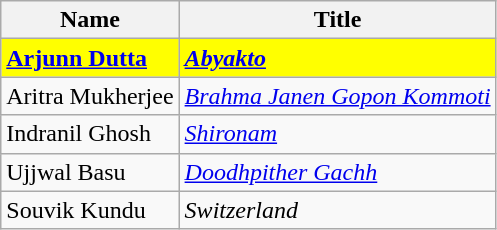<table class="wikitable">
<tr>
<th>Name</th>
<th>Title</th>
</tr>
<tr>
<td style="background:#FFFF00"><strong><a href='#'>Arjunn Dutta</a></strong></td>
<td style="background:#FFFF00"><strong><em><a href='#'>Abyakto</a></em></strong></td>
</tr>
<tr>
<td>Aritra Mukherjee</td>
<td><em><a href='#'>Brahma Janen Gopon Kommoti</a></em></td>
</tr>
<tr>
<td>Indranil Ghosh</td>
<td><em><a href='#'>Shironam</a></em></td>
</tr>
<tr>
<td>Ujjwal Basu</td>
<td><em><a href='#'>Doodhpither Gachh</a></em></td>
</tr>
<tr>
<td>Souvik Kundu</td>
<td><em>Switzerland</em></td>
</tr>
</table>
